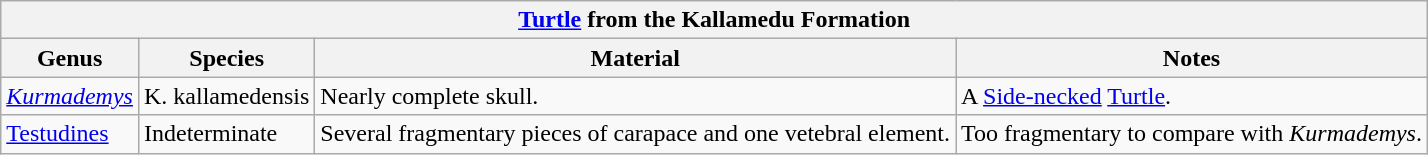<table class="wikitable" align="center">
<tr>
<th colspan="7" align="center"><a href='#'>Turtle</a> <strong>from the Kallamedu Formation</strong></th>
</tr>
<tr>
<th>Genus</th>
<th>Species</th>
<th>Material</th>
<th>Notes</th>
</tr>
<tr>
<td><em><a href='#'>Kurmademys</a></em> </td>
<td>K. kallamedensis</td>
<td>Nearly complete skull.</td>
<td>A <a href='#'>Side-necked</a> <a href='#'>Turtle</a>.</td>
</tr>
<tr>
<td><a href='#'>Testudines</a></td>
<td>Indeterminate</td>
<td>Several fragmentary pieces of carapace and one vetebral element.</td>
<td>Too fragmentary to compare with <em>Kurmademys</em>.</td>
</tr>
</table>
